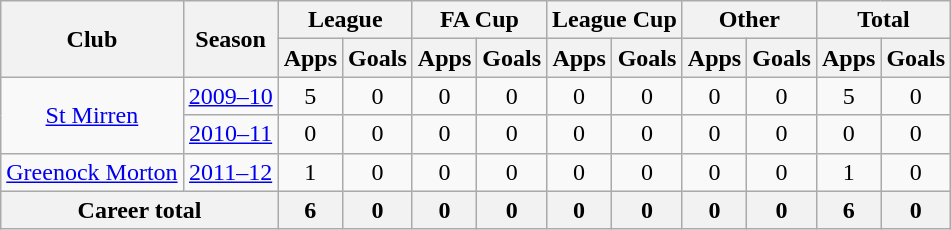<table class="wikitable" style="text-align: center;">
<tr>
<th rowspan="2">Club</th>
<th rowspan="2">Season</th>
<th colspan="2">League</th>
<th colspan="2">FA Cup</th>
<th colspan="2">League Cup</th>
<th colspan="2">Other</th>
<th colspan="2">Total</th>
</tr>
<tr>
<th>Apps</th>
<th>Goals</th>
<th>Apps</th>
<th>Goals</th>
<th>Apps</th>
<th>Goals</th>
<th>Apps</th>
<th>Goals</th>
<th>Apps</th>
<th>Goals</th>
</tr>
<tr>
<td rowspan="2" valign="center"><a href='#'>St Mirren</a></td>
<td><a href='#'>2009–10</a></td>
<td>5</td>
<td>0</td>
<td>0</td>
<td>0</td>
<td>0</td>
<td>0</td>
<td>0</td>
<td>0</td>
<td>5</td>
<td>0</td>
</tr>
<tr>
<td><a href='#'>2010–11</a></td>
<td>0</td>
<td>0</td>
<td>0</td>
<td>0</td>
<td>0</td>
<td>0</td>
<td>0</td>
<td>0</td>
<td>0</td>
<td>0</td>
</tr>
<tr>
<td rowspan="1" valign="center"><a href='#'>Greenock Morton</a></td>
<td><a href='#'>2011–12</a></td>
<td>1</td>
<td>0</td>
<td>0</td>
<td>0</td>
<td>0</td>
<td>0</td>
<td>0</td>
<td>0</td>
<td>1</td>
<td>0</td>
</tr>
<tr>
<th colspan="2">Career total</th>
<th>6</th>
<th>0</th>
<th>0</th>
<th>0</th>
<th>0</th>
<th>0</th>
<th>0</th>
<th>0</th>
<th>6</th>
<th>0</th>
</tr>
</table>
